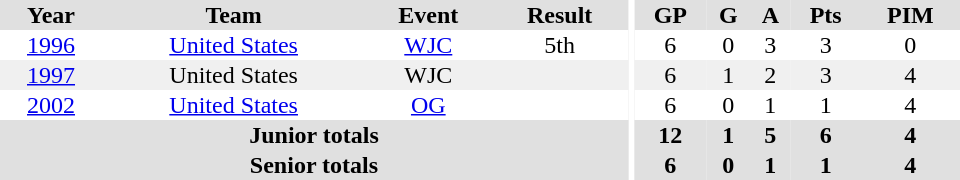<table border="0" cellpadding="1" cellspacing="0" ID="Table3" style="text-align:center; width:40em">
<tr ALIGN="center" bgcolor="#e0e0e0">
<th>Year</th>
<th>Team</th>
<th>Event</th>
<th>Result</th>
<th rowspan="99" bgcolor="#ffffff"></th>
<th>GP</th>
<th>G</th>
<th>A</th>
<th>Pts</th>
<th>PIM</th>
</tr>
<tr>
<td><a href='#'>1996</a></td>
<td><a href='#'>United States</a></td>
<td><a href='#'>WJC</a></td>
<td>5th</td>
<td>6</td>
<td>0</td>
<td>3</td>
<td>3</td>
<td>0</td>
</tr>
<tr bgcolor="#f0f0f0">
<td><a href='#'>1997</a></td>
<td>United States</td>
<td>WJC</td>
<td></td>
<td>6</td>
<td>1</td>
<td>2</td>
<td>3</td>
<td>4</td>
</tr>
<tr>
<td><a href='#'>2002</a></td>
<td><a href='#'>United States</a></td>
<td><a href='#'>OG</a></td>
<td></td>
<td>6</td>
<td>0</td>
<td>1</td>
<td>1</td>
<td>4</td>
</tr>
<tr bgcolor="#e0e0e0">
<th colspan="4">Junior totals</th>
<th>12</th>
<th>1</th>
<th>5</th>
<th>6</th>
<th>4</th>
</tr>
<tr bgcolor="#e0e0e0">
<th colspan="4">Senior totals</th>
<th>6</th>
<th>0</th>
<th>1</th>
<th>1</th>
<th>4</th>
</tr>
</table>
